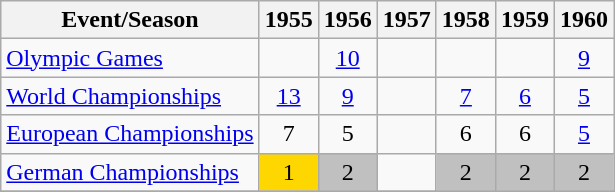<table class="wikitable">
<tr>
<th>Event/Season</th>
<th>1955</th>
<th>1956</th>
<th>1957</th>
<th>1958</th>
<th>1959</th>
<th>1960</th>
</tr>
<tr>
<td><a href='#'>Olympic Games</a></td>
<td></td>
<td align="center"><a href='#'>10</a></td>
<td></td>
<td></td>
<td></td>
<td align="center"><a href='#'>9</a></td>
</tr>
<tr>
<td><a href='#'>World Championships</a></td>
<td align="center"><a href='#'>13</a></td>
<td align="center"><a href='#'>9</a></td>
<td></td>
<td align="center"><a href='#'>7</a></td>
<td align="center"><a href='#'>6</a></td>
<td align="center"><a href='#'>5</a></td>
</tr>
<tr>
<td><a href='#'>European Championships</a></td>
<td align="center">7</td>
<td align="center">5</td>
<td></td>
<td align="center">6</td>
<td align="center">6</td>
<td align="center"><a href='#'>5</a></td>
</tr>
<tr>
<td><a href='#'>German Championships</a></td>
<td align="center" bgcolor="gold">1</td>
<td align="center" bgcolor="silver">2</td>
<td></td>
<td align="center" bgcolor="silver">2</td>
<td align="center" bgcolor="silver">2</td>
<td align="center" bgcolor="silver">2</td>
</tr>
<tr>
</tr>
</table>
